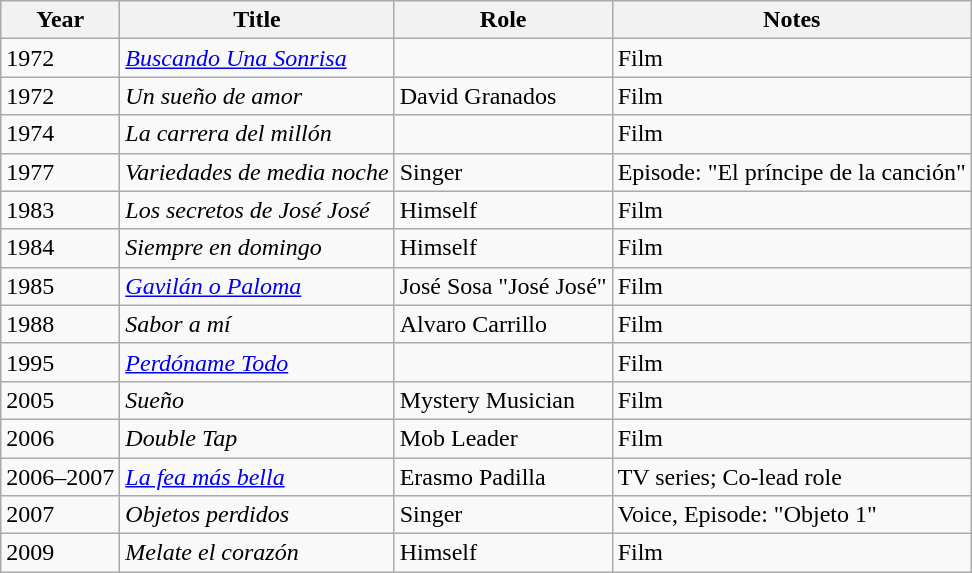<table class="wikitable sortable">
<tr>
<th>Year</th>
<th>Title</th>
<th>Role</th>
<th>Notes</th>
</tr>
<tr>
<td>1972</td>
<td><em><a href='#'>Buscando Una Sonrisa</a></em></td>
<td></td>
<td>Film</td>
</tr>
<tr>
<td>1972</td>
<td><em>Un sueño de amor</em></td>
<td>David Granados</td>
<td>Film</td>
</tr>
<tr>
<td>1974</td>
<td><em>La carrera del millón</em></td>
<td></td>
<td>Film</td>
</tr>
<tr>
<td>1977</td>
<td><em>Variedades de media noche</em></td>
<td>Singer</td>
<td>Episode: "El príncipe de la canción"</td>
</tr>
<tr>
<td>1983</td>
<td><em>Los secretos de José José</em></td>
<td>Himself</td>
<td>Film</td>
</tr>
<tr>
<td>1984</td>
<td><em>Siempre en domingo</em></td>
<td>Himself</td>
<td>Film</td>
</tr>
<tr>
<td>1985</td>
<td><em><a href='#'>Gavilán o Paloma</a></em></td>
<td>José Sosa "José José"</td>
<td>Film</td>
</tr>
<tr>
<td>1988</td>
<td><em>Sabor a mí</em></td>
<td>Alvaro Carrillo</td>
<td>Film</td>
</tr>
<tr>
<td>1995</td>
<td><em><a href='#'>Perdóname Todo</a></em></td>
<td></td>
<td>Film</td>
</tr>
<tr>
<td>2005</td>
<td><em>Sueño</em></td>
<td>Mystery Musician</td>
<td>Film</td>
</tr>
<tr>
<td>2006</td>
<td><em>Double Tap</em></td>
<td>Mob Leader</td>
<td>Film</td>
</tr>
<tr>
<td>2006–2007</td>
<td><em><a href='#'>La fea más bella</a></em></td>
<td>Erasmo Padilla</td>
<td>TV series; Co-lead role</td>
</tr>
<tr>
<td>2007</td>
<td><em>Objetos perdidos</em></td>
<td>Singer</td>
<td>Voice, Episode: "Objeto 1"</td>
</tr>
<tr>
<td>2009</td>
<td><em>Melate el corazón</em></td>
<td>Himself</td>
<td>Film</td>
</tr>
</table>
